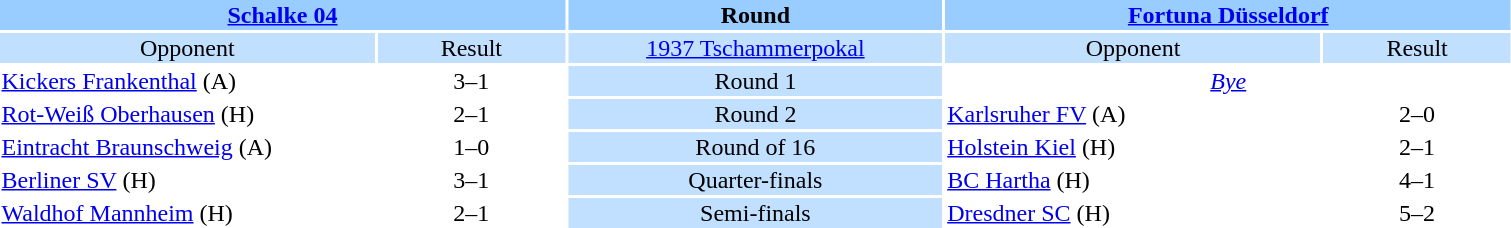<table style="width:80%; text-align:center;">
<tr style="vertical-align:top; background:#99CCFF;">
<th colspan="2"><a href='#'>Schalke 04</a></th>
<th style="width:20%">Round</th>
<th colspan="2"><a href='#'>Fortuna Düsseldorf</a></th>
</tr>
<tr style="vertical-align:top; background:#C1E0FF;">
<td style="width:20%">Opponent</td>
<td style="width:10%">Result</td>
<td><a href='#'>1937 Tschammerpokal</a></td>
<td style="width:20%">Opponent</td>
<td style="width:10%">Result</td>
</tr>
<tr>
<td align="left"><a href='#'>Kickers Frankenthal</a> (A)</td>
<td>3–1</td>
<td style="background:#C1E0FF;">Round 1</td>
<td colspan="2"><em><a href='#'>Bye</a></em></td>
</tr>
<tr>
<td align="left"><a href='#'>Rot-Weiß Oberhausen</a> (H)</td>
<td>2–1</td>
<td style="background:#C1E0FF;">Round 2</td>
<td align="left"><a href='#'>Karlsruher FV</a> (A)</td>
<td>2–0</td>
</tr>
<tr>
<td align="left"><a href='#'>Eintracht Braunschweig</a> (A)</td>
<td>1–0 </td>
<td style="background:#C1E0FF;">Round of 16</td>
<td align="left"><a href='#'>Holstein Kiel</a> (H)</td>
<td>2–1</td>
</tr>
<tr>
<td align="left"><a href='#'>Berliner SV</a> (H)</td>
<td>3–1</td>
<td style="background:#C1E0FF;">Quarter-finals</td>
<td align="left"><a href='#'>BC Hartha</a> (H)</td>
<td>4–1</td>
</tr>
<tr>
<td align="left"><a href='#'>Waldhof Mannheim</a> (H)</td>
<td>2–1</td>
<td style="background:#C1E0FF;">Semi-finals</td>
<td align="left"><a href='#'>Dresdner SC</a> (H)</td>
<td>5–2</td>
</tr>
</table>
